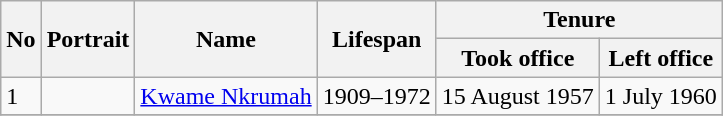<table class="wikitable">
<tr>
<th scope="col" rowspan="2">No</th>
<th scope="col" rowspan="2">Portrait</th>
<th scope="col" rowspan="2">Name</th>
<th scope="col" rowspan="2">Lifespan</th>
<th scope="col" colspan="2">Tenure</th>
</tr>
<tr>
<th scope="col">Took office</th>
<th scope="col">Left office</th>
</tr>
<tr>
<td>1</td>
<td></td>
<td><a href='#'>Kwame Nkrumah</a></td>
<td>1909–1972</td>
<td>15 August 1957</td>
<td>1 July 1960</td>
</tr>
<tr>
</tr>
</table>
